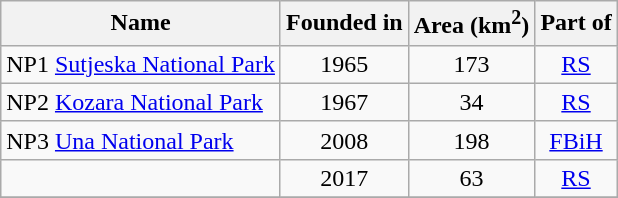<table class="wikitable">
<tr>
<th>Name</th>
<th>Founded in</th>
<th>Area (km<sup>2</sup>)</th>
<th>Part of</th>
</tr>
<tr --------------------------->
<td align="left">NP1 <a href='#'>Sutjeska National Park</a></td>
<td align="center">1965</td>
<td align="center">173</td>
<td align="center"><a href='#'>RS</a></td>
</tr>
<tr -------------------------->
<td align="left">NP2 <a href='#'>Kozara National Park</a></td>
<td align="center">1967</td>
<td align="center">34</td>
<td align="center"><a href='#'>RS</a></td>
</tr>
<tr -------------------------->
<td align="left">NP3 <a href='#'>Una National Park</a></td>
<td align="center">2008</td>
<td align="center">198</td>
<td align="center"><a href='#'>FBiH</a></td>
</tr>
<tr -------------------------->
<td align="left"></td>
<td align="center">2017</td>
<td align="center">63</td>
<td align="center"><a href='#'>RS</a></td>
</tr>
<tr -------------------------->
</tr>
</table>
